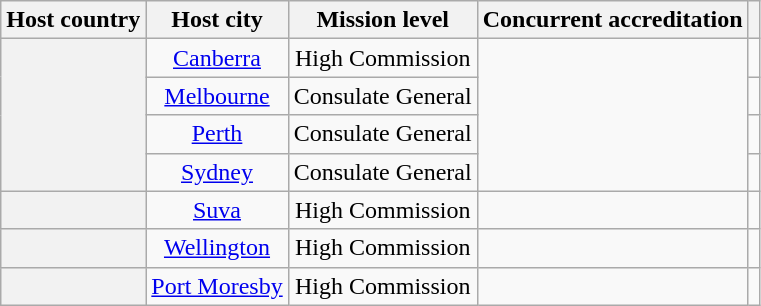<table class="wikitable plainrowheaders" style="text-align:center;">
<tr>
<th scope="col">Host country</th>
<th scope="col">Host city</th>
<th scope="col">Mission level</th>
<th scope="col">Concurrent accreditation</th>
<th scope="col"></th>
</tr>
<tr>
<th rowspan="4" scope="row"></th>
<td><a href='#'>Canberra</a></td>
<td>High Commission</td>
<td rowspan="4"></td>
<td></td>
</tr>
<tr>
<td><a href='#'>Melbourne</a></td>
<td>Consulate General</td>
<td></td>
</tr>
<tr>
<td><a href='#'>Perth</a></td>
<td>Consulate General</td>
<td></td>
</tr>
<tr>
<td><a href='#'>Sydney</a></td>
<td>Consulate General</td>
<td></td>
</tr>
<tr>
<th scope="row"></th>
<td><a href='#'>Suva</a></td>
<td>High Commission</td>
<td></td>
<td></td>
</tr>
<tr>
<th scope="row"></th>
<td><a href='#'>Wellington</a></td>
<td>High Commission</td>
<td></td>
<td></td>
</tr>
<tr>
<th scope="row"></th>
<td><a href='#'>Port Moresby</a></td>
<td>High Commission</td>
<td></td>
<td></td>
</tr>
</table>
